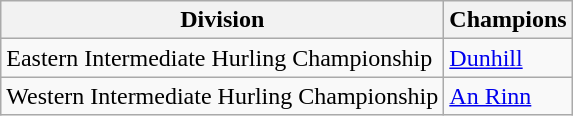<table class="wikitable">
<tr>
<th>Division</th>
<th>Champions</th>
</tr>
<tr>
<td>Eastern Intermediate Hurling Championship</td>
<td><a href='#'>Dunhill</a></td>
</tr>
<tr>
<td>Western Intermediate Hurling Championship</td>
<td><a href='#'>An Rinn</a></td>
</tr>
</table>
